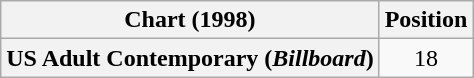<table class="wikitable plainrowheaders" style="text-align:center">
<tr>
<th scope="col">Chart (1998)</th>
<th scope="col">Position</th>
</tr>
<tr>
<th scope="row">US Adult Contemporary (<em>Billboard</em>)</th>
<td>18</td>
</tr>
</table>
